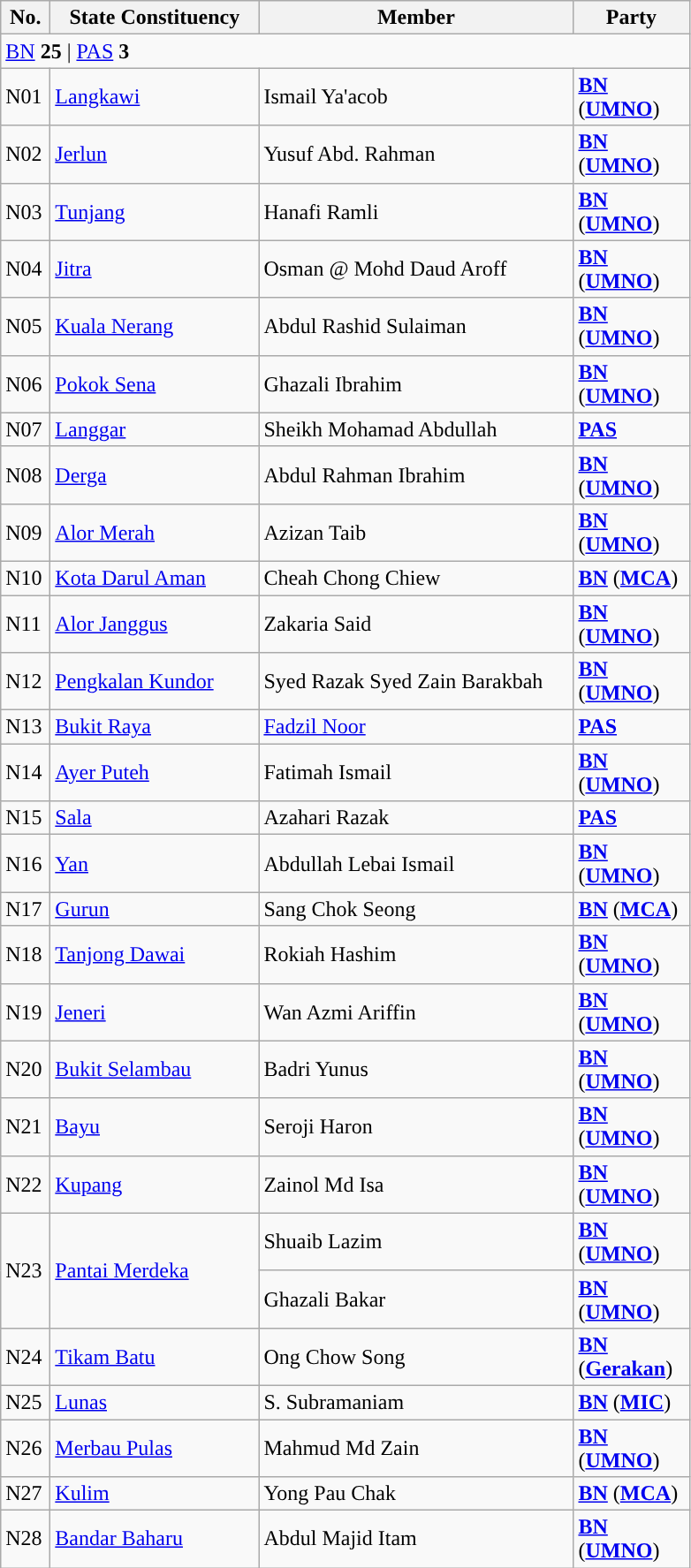<table class="wikitable sortable">
<tr>
<th style="width:30px;">No.</th>
<th style="width:150px;">State Constituency</th>
<th style="width:230px;">Member</th>
<th style="width:80px;">Party</th>
</tr>
<tr>
<td colspan="4"><a href='#'>BN</a> <strong>25</strong> | <a href='#'>PAS</a> <strong>3</strong></td>
</tr>
<tr>
<td>N01</td>
<td><a href='#'>Langkawi</a></td>
<td>Ismail Ya'acob</td>
<td><strong><a href='#'>BN</a></strong> (<strong><a href='#'>UMNO</a></strong>)</td>
</tr>
<tr>
<td>N02</td>
<td><a href='#'>Jerlun</a></td>
<td>Yusuf Abd. Rahman</td>
<td><strong><a href='#'>BN</a></strong> (<strong><a href='#'>UMNO</a></strong>)</td>
</tr>
<tr>
<td>N03</td>
<td><a href='#'>Tunjang</a></td>
<td>Hanafi Ramli</td>
<td><strong><a href='#'>BN</a></strong> (<strong><a href='#'>UMNO</a></strong>)</td>
</tr>
<tr>
<td>N04</td>
<td><a href='#'>Jitra</a></td>
<td>Osman @ Mohd Daud Aroff</td>
<td><strong><a href='#'>BN</a></strong> (<strong><a href='#'>UMNO</a></strong>)</td>
</tr>
<tr>
<td>N05</td>
<td><a href='#'>Kuala Nerang</a></td>
<td>Abdul Rashid Sulaiman</td>
<td><strong><a href='#'>BN</a></strong> (<strong><a href='#'>UMNO</a></strong>)</td>
</tr>
<tr>
<td>N06</td>
<td><a href='#'>Pokok Sena</a></td>
<td>Ghazali Ibrahim</td>
<td><strong><a href='#'>BN</a></strong> (<strong><a href='#'>UMNO</a></strong>)</td>
</tr>
<tr>
<td>N07</td>
<td><a href='#'>Langgar</a></td>
<td>Sheikh Mohamad Abdullah</td>
<td><strong><a href='#'>PAS</a></strong></td>
</tr>
<tr>
<td>N08</td>
<td><a href='#'>Derga</a></td>
<td>Abdul Rahman Ibrahim</td>
<td><strong><a href='#'>BN</a></strong> (<strong><a href='#'>UMNO</a></strong>)</td>
</tr>
<tr>
<td>N09</td>
<td><a href='#'>Alor Merah</a></td>
<td>Azizan Taib</td>
<td><strong><a href='#'>BN</a></strong> (<strong><a href='#'>UMNO</a></strong>)</td>
</tr>
<tr>
<td>N10</td>
<td><a href='#'>Kota Darul Aman</a></td>
<td>Cheah Chong Chiew</td>
<td><strong><a href='#'>BN</a></strong> (<strong><a href='#'>MCA</a></strong>)</td>
</tr>
<tr>
<td>N11</td>
<td><a href='#'>Alor Janggus</a></td>
<td>Zakaria Said</td>
<td><strong><a href='#'>BN</a></strong> (<strong><a href='#'>UMNO</a></strong>)</td>
</tr>
<tr>
<td>N12</td>
<td><a href='#'>Pengkalan Kundor</a></td>
<td>Syed Razak Syed Zain Barakbah</td>
<td><strong><a href='#'>BN</a></strong> (<strong><a href='#'>UMNO</a></strong>)</td>
</tr>
<tr>
<td>N13</td>
<td><a href='#'>Bukit Raya</a></td>
<td><a href='#'>Fadzil Noor</a></td>
<td><strong><a href='#'>PAS</a></strong></td>
</tr>
<tr>
<td>N14</td>
<td><a href='#'>Ayer Puteh</a></td>
<td>Fatimah Ismail</td>
<td><strong><a href='#'>BN</a></strong> (<strong><a href='#'>UMNO</a></strong>)</td>
</tr>
<tr>
<td>N15</td>
<td><a href='#'>Sala</a></td>
<td>Azahari Razak</td>
<td><strong><a href='#'>PAS</a></strong></td>
</tr>
<tr>
<td>N16</td>
<td><a href='#'>Yan</a></td>
<td>Abdullah Lebai Ismail</td>
<td><strong><a href='#'>BN</a></strong> (<strong><a href='#'>UMNO</a></strong>)</td>
</tr>
<tr>
<td>N17</td>
<td><a href='#'>Gurun</a></td>
<td>Sang Chok Seong</td>
<td><strong><a href='#'>BN</a></strong> (<strong><a href='#'>MCA</a></strong>)</td>
</tr>
<tr>
<td>N18</td>
<td><a href='#'>Tanjong Dawai</a></td>
<td>Rokiah Hashim</td>
<td><strong><a href='#'>BN</a></strong> (<strong><a href='#'>UMNO</a></strong>)</td>
</tr>
<tr>
<td>N19</td>
<td><a href='#'>Jeneri</a></td>
<td>Wan Azmi Ariffin</td>
<td><strong><a href='#'>BN</a></strong> (<strong><a href='#'>UMNO</a></strong>)</td>
</tr>
<tr>
<td>N20</td>
<td><a href='#'>Bukit Selambau</a></td>
<td>Badri Yunus</td>
<td><strong><a href='#'>BN</a></strong> (<strong><a href='#'>UMNO</a></strong>)</td>
</tr>
<tr>
<td>N21</td>
<td><a href='#'>Bayu</a></td>
<td>Seroji Haron</td>
<td><strong><a href='#'>BN</a></strong> (<strong><a href='#'>UMNO</a></strong>)</td>
</tr>
<tr>
<td>N22</td>
<td><a href='#'>Kupang</a></td>
<td>Zainol Md Isa</td>
<td><strong><a href='#'>BN</a></strong> (<strong><a href='#'>UMNO</a></strong>)</td>
</tr>
<tr>
<td rowspan=2>N23</td>
<td rowspan=2><a href='#'>Pantai Merdeka</a></td>
<td>Shuaib Lazim </td>
<td><strong><a href='#'>BN</a></strong> (<strong><a href='#'>UMNO</a></strong>)</td>
</tr>
<tr>
<td>Ghazali Bakar </td>
<td><strong><a href='#'>BN</a></strong> (<strong><a href='#'>UMNO</a></strong>)</td>
</tr>
<tr>
<td>N24</td>
<td><a href='#'>Tikam Batu</a></td>
<td>Ong Chow Song</td>
<td><strong><a href='#'>BN</a></strong> (<strong><a href='#'>Gerakan</a></strong>)</td>
</tr>
<tr>
<td>N25</td>
<td><a href='#'>Lunas</a></td>
<td>S. Subramaniam</td>
<td><strong><a href='#'>BN</a></strong> (<strong><a href='#'>MIC</a></strong>)</td>
</tr>
<tr>
<td>N26</td>
<td><a href='#'>Merbau Pulas</a></td>
<td>Mahmud Md Zain</td>
<td><strong><a href='#'>BN</a></strong> (<strong><a href='#'>UMNO</a></strong>)</td>
</tr>
<tr>
<td>N27</td>
<td><a href='#'>Kulim</a></td>
<td>Yong Pau Chak</td>
<td><strong><a href='#'>BN</a></strong> (<strong><a href='#'>MCA</a></strong>)</td>
</tr>
<tr>
<td>N28</td>
<td><a href='#'>Bandar Baharu</a></td>
<td>Abdul Majid Itam</td>
<td><strong><a href='#'>BN</a></strong> (<strong><a href='#'>UMNO</a></strong>)</td>
</tr>
</table>
